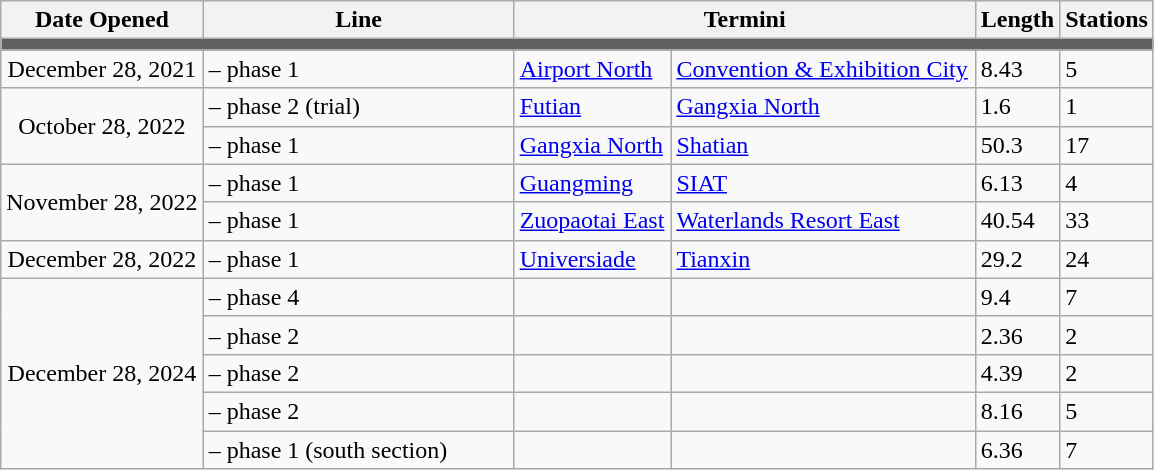<table class="wikitable">
<tr>
<th>Date Opened</th>
<th style="width:200px;">Line</th>
<th style="width:300px;" colspan="2">Termini</th>
<th>Length<br></th>
<th>Stations</th>
</tr>
<tr style = "background:#606060; height: 2pt">
<td colspan = "6"></td>
</tr>
<tr>
<td style="text-align:center;">December 28, 2021</td>
<td> – phase 1</td>
<td><a href='#'>Airport North</a></td>
<td><a href='#'>Convention & Exhibition City</a></td>
<td>8.43</td>
<td>5</td>
</tr>
<tr>
<td rowspan=2 style="text-align:center;">October 28, 2022</td>
<td> – phase 2 (trial)</td>
<td><a href='#'>Futian</a></td>
<td><a href='#'>Gangxia North</a></td>
<td>1.6</td>
<td>1</td>
</tr>
<tr>
<td> – phase 1</td>
<td><a href='#'>Gangxia North</a></td>
<td><a href='#'>Shatian</a></td>
<td>50.3</td>
<td>17</td>
</tr>
<tr>
<td style="text-align:center;" rowspan="2">November 28, 2022</td>
<td> – phase 1</td>
<td><a href='#'>Guangming</a></td>
<td><a href='#'>SIAT</a></td>
<td>6.13</td>
<td>4</td>
</tr>
<tr>
<td> – phase 1</td>
<td><a href='#'>Zuopaotai East</a></td>
<td><a href='#'>Waterlands Resort East</a></td>
<td>40.54</td>
<td>33</td>
</tr>
<tr>
<td style="text-align:center;">December 28, 2022</td>
<td> – phase 1</td>
<td><a href='#'>Universiade</a></td>
<td><a href='#'>Tianxin</a></td>
<td>29.2</td>
<td>24</td>
</tr>
<tr>
<td style="text-align:center;" rowspan=5>December 28, 2024</td>
<td> – phase 4</td>
<td></td>
<td></td>
<td>9.4</td>
<td>7</td>
</tr>
<tr>
<td> – phase 2</td>
<td></td>
<td></td>
<td>2.36</td>
<td>2</td>
</tr>
<tr>
<td> – phase 2</td>
<td></td>
<td></td>
<td>4.39</td>
<td>2</td>
</tr>
<tr>
<td> – phase 2</td>
<td></td>
<td></td>
<td>8.16</td>
<td>5</td>
</tr>
<tr>
<td> – phase 1 (south section)</td>
<td></td>
<td></td>
<td>6.36</td>
<td>7</td>
</tr>
</table>
